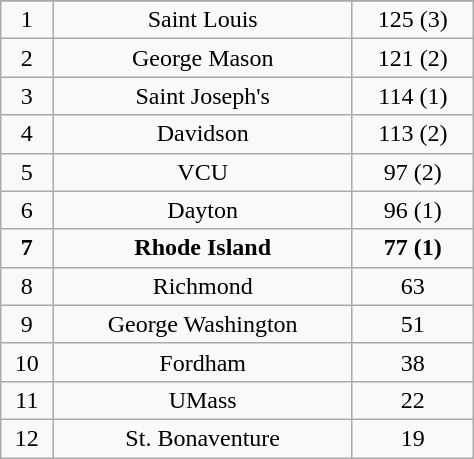<table class="wikitable" style="width: 25%;text-align: center;">
<tr align="center">
</tr>
<tr align="center">
<td>1</td>
<td>Saint Louis</td>
<td>125 (3)</td>
</tr>
<tr>
<td>2</td>
<td>George Mason</td>
<td>121 (2)</td>
</tr>
<tr>
<td>3</td>
<td>Saint Joseph's</td>
<td>114 (1)</td>
</tr>
<tr>
<td>4</td>
<td>Davidson</td>
<td>113 (2)</td>
</tr>
<tr>
<td>5</td>
<td>VCU</td>
<td>97 (2)</td>
</tr>
<tr>
<td>6</td>
<td>Dayton</td>
<td>96 (1)</td>
</tr>
<tr>
<td><strong>7</strong></td>
<td><strong>Rhode Island</strong></td>
<td><strong>77 (1)</strong></td>
</tr>
<tr>
<td>8</td>
<td>Richmond</td>
<td>63</td>
</tr>
<tr>
<td>9</td>
<td>George Washington</td>
<td>51</td>
</tr>
<tr>
<td>10</td>
<td>Fordham</td>
<td>38</td>
</tr>
<tr>
<td>11</td>
<td>UMass</td>
<td>22</td>
</tr>
<tr>
<td>12</td>
<td>St. Bonaventure</td>
<td>19</td>
</tr>
</table>
